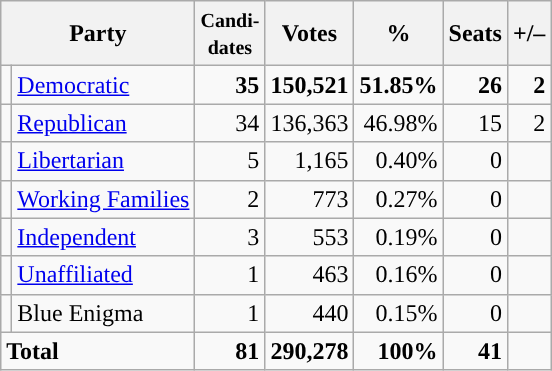<table class="wikitable" style="font-size:100%; text-align:right;">
<tr>
<th colspan=2>Party</th>
<th><small>Candi-<br>dates</small></th>
<th>Votes</th>
<th>%</th>
<th>Seats</th>
<th>+/–</th>
</tr>
<tr>
<td style="background:"></td>
<td align=left><a href='#'>Democratic</a></td>
<td><strong>35</strong></td>
<td><strong>150,521</strong></td>
<td><strong>51.85%</strong></td>
<td><strong>26</strong></td>
<td><strong>2</strong></td>
</tr>
<tr>
<td style="background:"></td>
<td align=left><a href='#'>Republican</a></td>
<td>34</td>
<td>136,363</td>
<td>46.98%</td>
<td>15</td>
<td>2</td>
</tr>
<tr>
<td style="background:"></td>
<td align=left><a href='#'>Libertarian</a></td>
<td>5</td>
<td>1,165</td>
<td>0.40%</td>
<td>0</td>
<td></td>
</tr>
<tr>
<td style="background:"></td>
<td align=left><a href='#'>Working Families</a></td>
<td>2</td>
<td>773</td>
<td>0.27%</td>
<td>0</td>
<td></td>
</tr>
<tr>
<td style="background:"></td>
<td align=left><a href='#'>Independent</a></td>
<td>3</td>
<td>553</td>
<td>0.19%</td>
<td>0</td>
<td></td>
</tr>
<tr>
<td style="background:"></td>
<td align=left><a href='#'>Unaffiliated</a></td>
<td>1</td>
<td>463</td>
<td>0.16%</td>
<td>0</td>
<td></td>
</tr>
<tr>
<td style="background:"></td>
<td align=left>Blue Enigma</td>
<td>1</td>
<td>440</td>
<td>0.15%</td>
<td>0</td>
<td></td>
</tr>
<tr style="font-weight:bold">
<td colspan=2 align=left>Total</td>
<td>81</td>
<td>290,278</td>
<td>100%</td>
<td>41</td>
<td></td>
</tr>
</table>
